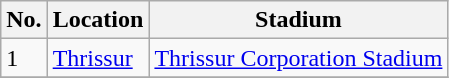<table class="wikitable">
<tr>
<th>No.</th>
<th>Location</th>
<th>Stadium</th>
</tr>
<tr>
<td>1</td>
<td><a href='#'>Thrissur</a></td>
<td><a href='#'>Thrissur Corporation Stadium</a></td>
</tr>
<tr>
</tr>
</table>
